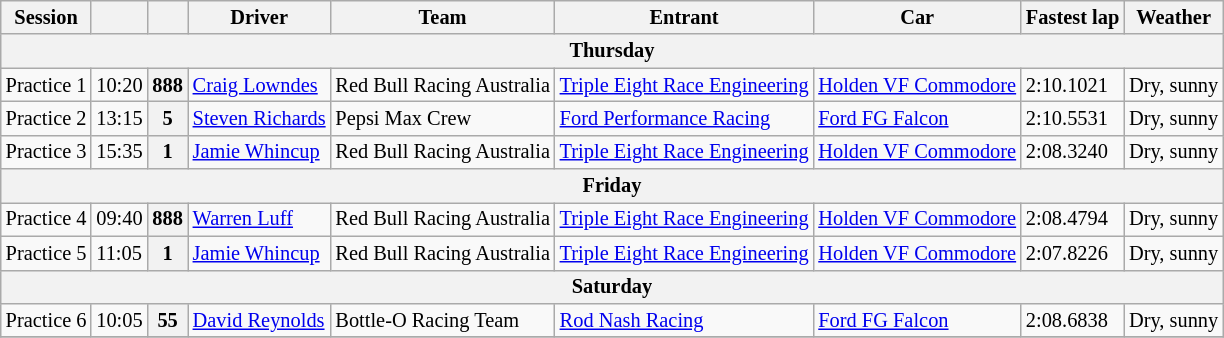<table class="wikitable" style="font-size: 85%;">
<tr>
<th>Session</th>
<th></th>
<th></th>
<th>Driver</th>
<th>Team</th>
<th>Entrant</th>
<th>Car</th>
<th>Fastest lap</th>
<th>Weather</th>
</tr>
<tr>
<th colspan="9">Thursday</th>
</tr>
<tr>
<td>Practice 1</td>
<td>10:20</td>
<th>888</th>
<td><a href='#'>Craig Lowndes</a></td>
<td>Red Bull Racing Australia</td>
<td><a href='#'>Triple Eight Race Engineering</a></td>
<td><a href='#'>Holden VF Commodore</a></td>
<td>2:10.1021</td>
<td>Dry, sunny</td>
</tr>
<tr>
<td>Practice 2</td>
<td>13:15</td>
<th>5</th>
<td><a href='#'>Steven Richards</a></td>
<td>Pepsi Max Crew</td>
<td><a href='#'>Ford Performance Racing</a></td>
<td><a href='#'>Ford FG Falcon</a></td>
<td>2:10.5531</td>
<td>Dry, sunny</td>
</tr>
<tr>
<td>Practice 3</td>
<td>15:35</td>
<th>1</th>
<td><a href='#'>Jamie Whincup</a></td>
<td>Red Bull Racing Australia</td>
<td><a href='#'>Triple Eight Race Engineering</a></td>
<td><a href='#'>Holden VF Commodore</a></td>
<td>2:08.3240</td>
<td>Dry, sunny</td>
</tr>
<tr>
<th colspan="9">Friday</th>
</tr>
<tr>
<td>Practice 4</td>
<td>09:40</td>
<th>888</th>
<td><a href='#'>Warren Luff</a></td>
<td>Red Bull Racing Australia</td>
<td><a href='#'>Triple Eight Race Engineering</a></td>
<td><a href='#'>Holden VF Commodore</a></td>
<td>2:08.4794</td>
<td>Dry, sunny</td>
</tr>
<tr>
<td>Practice 5</td>
<td>11:05</td>
<th>1</th>
<td><a href='#'>Jamie Whincup</a></td>
<td>Red Bull Racing Australia</td>
<td><a href='#'>Triple Eight Race Engineering</a></td>
<td><a href='#'>Holden VF Commodore</a></td>
<td>2:07.8226</td>
<td>Dry, sunny</td>
</tr>
<tr>
<th colspan="9">Saturday</th>
</tr>
<tr>
<td>Practice 6</td>
<td>10:05</td>
<th>55</th>
<td><a href='#'>David Reynolds</a></td>
<td>Bottle-O Racing Team</td>
<td><a href='#'>Rod Nash Racing</a></td>
<td><a href='#'>Ford FG Falcon</a></td>
<td>2:08.6838</td>
<td>Dry, sunny</td>
</tr>
<tr>
</tr>
</table>
